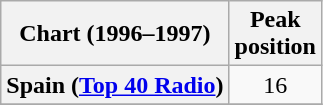<table class="wikitable sortable plainrowheaders" style="text-align:center">
<tr>
<th scope="col">Chart (1996–1997)</th>
<th scope="col">Peak<br>position</th>
</tr>
<tr>
<th scope="row">Spain (<a href='#'>Top 40 Radio</a>)</th>
<td>16</td>
</tr>
<tr>
</tr>
</table>
